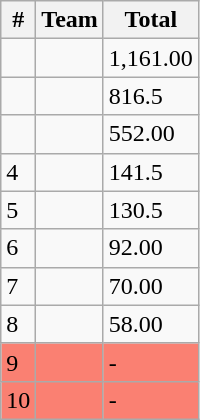<table class="wikitable">
<tr>
<th>#</th>
<th>Team</th>
<th>Total</th>
</tr>
<tr>
<td></td>
<td></td>
<td>1,161.00</td>
</tr>
<tr>
<td></td>
<td><strong></strong></td>
<td>816.5</td>
</tr>
<tr>
<td></td>
<td></td>
<td>552.00</td>
</tr>
<tr>
<td>4</td>
<td></td>
<td>141.5</td>
</tr>
<tr>
<td>5</td>
<td></td>
<td>130.5</td>
</tr>
<tr>
<td>6</td>
<td></td>
<td>92.00</td>
</tr>
<tr>
<td>7</td>
<td></td>
<td>70.00</td>
</tr>
<tr>
<td>8</td>
<td></td>
<td>58.00</td>
</tr>
<tr bgcolor=#fa8072>
<td>9</td>
<td></td>
<td>-</td>
</tr>
<tr bgcolor=#fa8072>
<td>10</td>
<td><strong></strong></td>
<td>-</td>
</tr>
</table>
